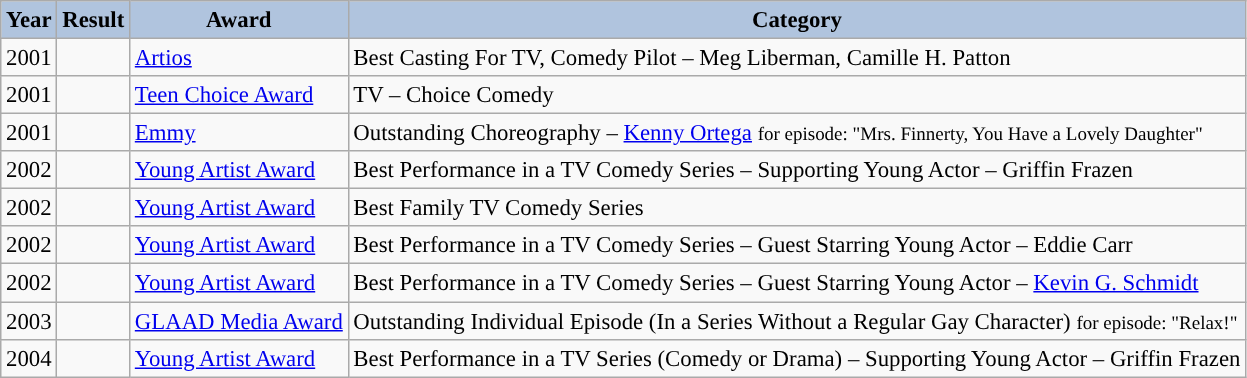<table class="wikitable" style="font-size: 95%;">
<tr>
<th style="background: #B0C4DE;">Year</th>
<th style="background: #B0C4DE;">Result</th>
<th style="background: #B0C4DE;">Award</th>
<th style="background: #B0C4DE;">Category</th>
</tr>
<tr>
<td>2001</td>
<td></td>
<td><a href='#'>Artios</a></td>
<td>Best Casting For TV, Comedy Pilot – Meg Liberman, Camille H. Patton</td>
</tr>
<tr>
<td>2001</td>
<td></td>
<td><a href='#'>Teen Choice Award</a></td>
<td>TV – Choice Comedy</td>
</tr>
<tr>
<td>2001</td>
<td></td>
<td><a href='#'>Emmy</a></td>
<td>Outstanding Choreography – <a href='#'>Kenny Ortega</a> <small>for episode: "Mrs. Finnerty, You Have a Lovely Daughter"</small></td>
</tr>
<tr>
<td>2002</td>
<td></td>
<td><a href='#'>Young Artist Award</a></td>
<td>Best Performance in a TV Comedy Series – Supporting Young Actor – Griffin Frazen</td>
</tr>
<tr>
<td>2002</td>
<td></td>
<td><a href='#'>Young Artist Award</a></td>
<td>Best Family TV Comedy Series</td>
</tr>
<tr>
<td>2002</td>
<td></td>
<td><a href='#'>Young Artist Award</a></td>
<td>Best Performance in a TV Comedy Series – Guest Starring Young Actor – Eddie Carr</td>
</tr>
<tr>
<td>2002</td>
<td></td>
<td><a href='#'>Young Artist Award</a></td>
<td>Best Performance in a TV Comedy Series – Guest Starring Young Actor – <a href='#'>Kevin G. Schmidt</a></td>
</tr>
<tr>
<td>2003</td>
<td></td>
<td><a href='#'>GLAAD Media Award</a></td>
<td>Outstanding Individual Episode (In a Series Without a Regular Gay Character) <small>for episode: "Relax!"</small></td>
</tr>
<tr>
<td>2004</td>
<td></td>
<td><a href='#'>Young Artist Award</a></td>
<td>Best Performance in a TV Series (Comedy or Drama) – Supporting Young Actor – Griffin Frazen</td>
</tr>
</table>
